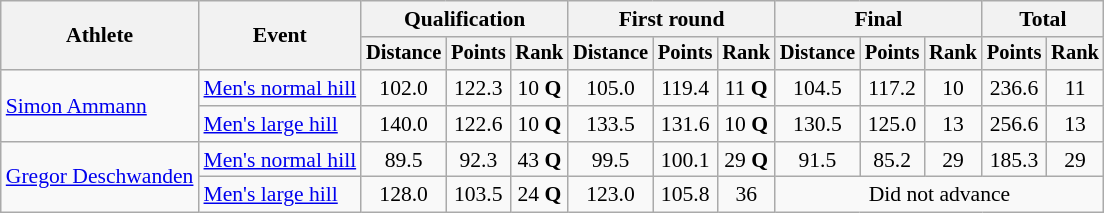<table class="wikitable" style="font-size:90%">
<tr>
<th rowspan=2>Athlete</th>
<th rowspan=2>Event</th>
<th colspan=3>Qualification</th>
<th colspan=3>First round</th>
<th colspan=3>Final</th>
<th colspan=2>Total</th>
</tr>
<tr style="font-size:95%">
<th>Distance</th>
<th>Points</th>
<th>Rank</th>
<th>Distance</th>
<th>Points</th>
<th>Rank</th>
<th>Distance</th>
<th>Points</th>
<th>Rank</th>
<th>Points</th>
<th>Rank</th>
</tr>
<tr align=center>
<td align=left rowspan=2><a href='#'>Simon Ammann</a></td>
<td align=left><a href='#'>Men's normal hill</a></td>
<td>102.0</td>
<td>122.3</td>
<td>10 <strong>Q</strong></td>
<td>105.0</td>
<td>119.4</td>
<td>11 <strong>Q</strong></td>
<td>104.5</td>
<td>117.2</td>
<td>10</td>
<td>236.6</td>
<td>11</td>
</tr>
<tr align=center>
<td align=left><a href='#'>Men's large hill</a></td>
<td>140.0</td>
<td>122.6</td>
<td>10 <strong>Q</strong></td>
<td>133.5</td>
<td>131.6</td>
<td>10 <strong>Q</strong></td>
<td>130.5</td>
<td>125.0</td>
<td>13</td>
<td>256.6</td>
<td>13</td>
</tr>
<tr align=center>
<td align=left rowspan=2><a href='#'>Gregor Deschwanden</a></td>
<td align=left><a href='#'>Men's normal hill</a></td>
<td>89.5</td>
<td>92.3</td>
<td>43 <strong>Q</strong></td>
<td>99.5</td>
<td>100.1</td>
<td>29 <strong>Q</strong></td>
<td>91.5</td>
<td>85.2</td>
<td>29</td>
<td>185.3</td>
<td>29</td>
</tr>
<tr align=center>
<td align=left><a href='#'>Men's large hill</a></td>
<td>128.0</td>
<td>103.5</td>
<td>24 <strong>Q</strong></td>
<td>123.0</td>
<td>105.8</td>
<td>36</td>
<td colspan=5>Did not advance</td>
</tr>
</table>
